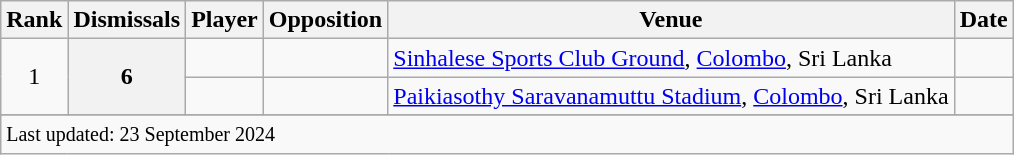<table class="wikitable plainrowheaders sortable">
<tr>
<th scope=col>Rank</th>
<th scope=col>Dismissals</th>
<th scope=col>Player</th>
<th scope=col>Opposition</th>
<th scope=col>Venue</th>
<th scope=col>Date</th>
</tr>
<tr>
<td style="text-align:center" rowspan=2>1</td>
<th scope=row style=text-align:center; rowspan=2>6</th>
<td></td>
<td></td>
<td><a href='#'>Sinhalese Sports Club Ground</a>, <a href='#'>Colombo</a>, Sri Lanka</td>
<td></td>
</tr>
<tr>
<td></td>
<td></td>
<td><a href='#'>Paikiasothy Saravanamuttu Stadium</a>, <a href='#'>Colombo</a>, Sri Lanka</td>
<td></td>
</tr>
<tr>
</tr>
<tr class=sortbottom>
<td colspan=6><small>Last updated: 23 September 2024</small></td>
</tr>
</table>
